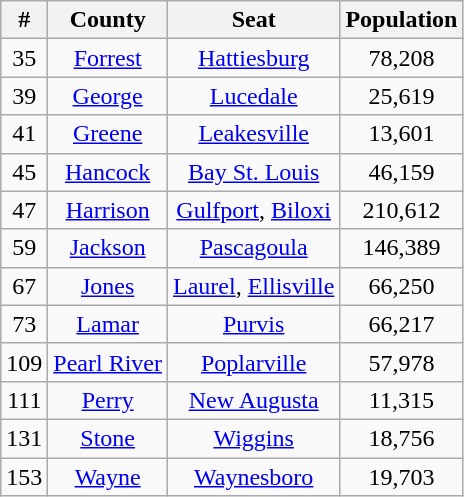<table class="wikitable sortable" style="text-align:center;">
<tr>
<th>#</th>
<th>County</th>
<th>Seat</th>
<th>Population</th>
</tr>
<tr>
<td>35</td>
<td><a href='#'>Forrest</a></td>
<td><a href='#'>Hattiesburg</a></td>
<td>78,208</td>
</tr>
<tr>
<td>39</td>
<td><a href='#'>George</a></td>
<td><a href='#'>Lucedale</a></td>
<td>25,619</td>
</tr>
<tr>
<td>41</td>
<td><a href='#'>Greene</a></td>
<td><a href='#'>Leakesville</a></td>
<td>13,601</td>
</tr>
<tr>
<td>45</td>
<td><a href='#'>Hancock</a></td>
<td><a href='#'>Bay St. Louis</a></td>
<td>46,159</td>
</tr>
<tr>
<td>47</td>
<td><a href='#'>Harrison</a></td>
<td><a href='#'>Gulfport</a>, <a href='#'>Biloxi</a></td>
<td>210,612</td>
</tr>
<tr>
<td>59</td>
<td><a href='#'>Jackson</a></td>
<td><a href='#'>Pascagoula</a></td>
<td>146,389</td>
</tr>
<tr>
<td>67</td>
<td><a href='#'>Jones</a></td>
<td><a href='#'>Laurel</a>, <a href='#'>Ellisville</a></td>
<td>66,250</td>
</tr>
<tr>
<td>73</td>
<td><a href='#'>Lamar</a></td>
<td><a href='#'>Purvis</a></td>
<td>66,217</td>
</tr>
<tr>
<td>109</td>
<td><a href='#'>Pearl River</a></td>
<td><a href='#'>Poplarville</a></td>
<td>57,978</td>
</tr>
<tr>
<td>111</td>
<td><a href='#'>Perry</a></td>
<td><a href='#'>New Augusta</a></td>
<td>11,315</td>
</tr>
<tr>
<td>131</td>
<td><a href='#'>Stone</a></td>
<td><a href='#'>Wiggins</a></td>
<td>18,756</td>
</tr>
<tr>
<td>153</td>
<td><a href='#'>Wayne</a></td>
<td><a href='#'>Waynesboro</a></td>
<td>19,703</td>
</tr>
</table>
